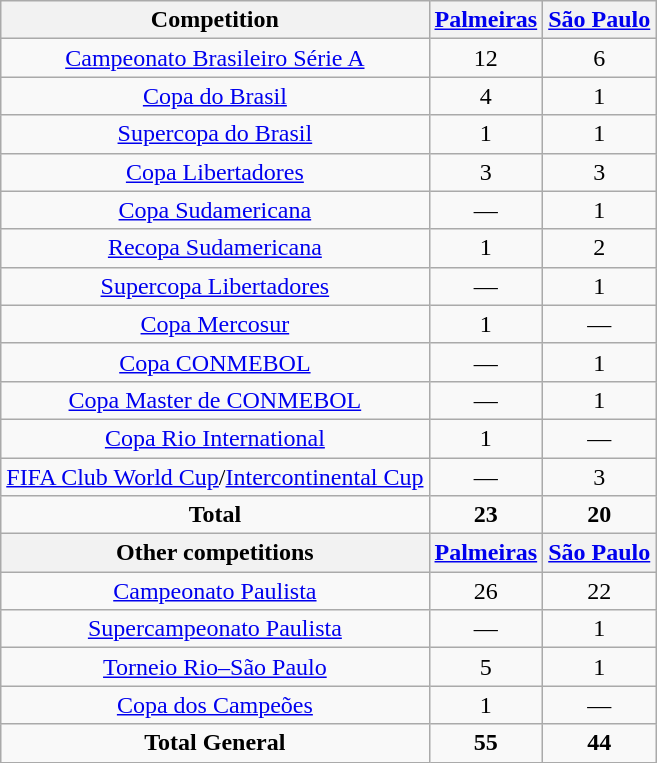<table class="wikitable" style="text-align:center">
<tr>
<th>Competition</th>
<th><a href='#'>Palmeiras</a></th>
<th><a href='#'>São Paulo</a></th>
</tr>
<tr>
<td><a href='#'>Campeonato Brasileiro Série A</a></td>
<td>12</td>
<td>6</td>
</tr>
<tr>
<td><a href='#'>Copa do Brasil</a></td>
<td>4</td>
<td>1</td>
</tr>
<tr>
<td><a href='#'>Supercopa do Brasil</a></td>
<td>1</td>
<td>1</td>
</tr>
<tr>
<td><a href='#'>Copa Libertadores</a></td>
<td>3</td>
<td>3</td>
</tr>
<tr>
<td><a href='#'>Copa Sudamericana</a></td>
<td>—</td>
<td>1</td>
</tr>
<tr>
<td><a href='#'>Recopa Sudamericana</a></td>
<td>1</td>
<td>2</td>
</tr>
<tr>
<td><a href='#'>Supercopa Libertadores</a></td>
<td>—</td>
<td>1</td>
</tr>
<tr>
<td><a href='#'>Copa Mercosur</a></td>
<td>1</td>
<td>—</td>
</tr>
<tr>
<td><a href='#'>Copa CONMEBOL</a></td>
<td>—</td>
<td>1</td>
</tr>
<tr>
<td><a href='#'>Copa Master de CONMEBOL</a></td>
<td>—</td>
<td>1</td>
</tr>
<tr>
<td><a href='#'>Copa Rio International</a></td>
<td>1</td>
<td>—</td>
</tr>
<tr>
<td><a href='#'>FIFA Club World Cup</a>/<a href='#'>Intercontinental Cup</a></td>
<td>—</td>
<td>3</td>
</tr>
<tr>
<td><strong>Total</strong></td>
<td><strong>23</strong></td>
<td><strong>20</strong></td>
</tr>
<tr>
<th>Other competitions</th>
<th><a href='#'>Palmeiras</a></th>
<th><a href='#'>São Paulo</a></th>
</tr>
<tr>
<td><a href='#'>Campeonato Paulista</a></td>
<td>26</td>
<td>22</td>
</tr>
<tr>
<td><a href='#'>Supercampeonato Paulista</a></td>
<td>—</td>
<td>1</td>
</tr>
<tr>
<td><a href='#'>Torneio Rio–São Paulo</a></td>
<td>5</td>
<td>1</td>
</tr>
<tr>
<td><a href='#'>Copa dos Campeões</a></td>
<td>1</td>
<td>—</td>
</tr>
<tr>
<td><strong>Total General</strong></td>
<td><strong>55</strong></td>
<td><strong>44</strong></td>
</tr>
</table>
